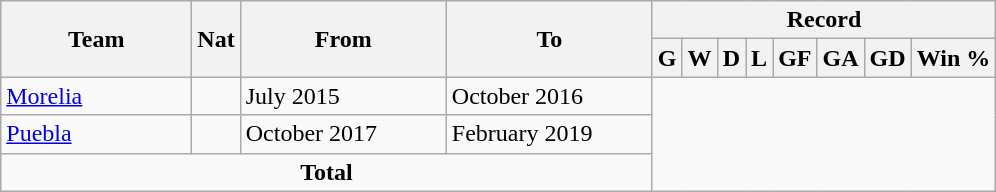<table class="wikitable" style="text-align: center">
<tr>
<th rowspan="2" style="width:120px;">Team</th>
<th rowspan="2" style="width:10px;">Nat</th>
<th rowspan="2" style="width:130px;">From</th>
<th rowspan="2" style="width:130px;">To</th>
<th colspan="8">Record</th>
</tr>
<tr>
<th>G</th>
<th>W</th>
<th>D</th>
<th>L</th>
<th>GF</th>
<th>GA</th>
<th>GD</th>
<th>Win %</th>
</tr>
<tr>
<td style="text-align:left;"><a href='#'>Morelia</a></td>
<td></td>
<td style="text-align:left;">July 2015</td>
<td align="left">October 2016<br></td>
</tr>
<tr>
<td style="text-align:left;"><a href='#'>Puebla</a></td>
<td></td>
<td style="text-align:left;">October 2017</td>
<td align="left">February 2019<br></td>
</tr>
<tr>
<td colspan="4"><strong>Total</strong><br></td>
</tr>
</table>
